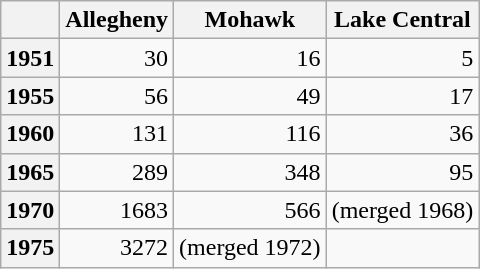<table class="wikitable">
<tr>
<th></th>
<th>Allegheny</th>
<th>Mohawk</th>
<th>Lake Central</th>
</tr>
<tr style="text-align:right;">
<th scope="row">1951</th>
<td>30</td>
<td>16</td>
<td>5</td>
</tr>
<tr style="text-align:right;">
<th scope="row">1955</th>
<td>56</td>
<td>49</td>
<td>17</td>
</tr>
<tr style="text-align:right;">
<th scope="row">1960</th>
<td>131</td>
<td>116</td>
<td>36</td>
</tr>
<tr style="text-align:right;">
<th scope="row">1965</th>
<td>289</td>
<td>348</td>
<td>95</td>
</tr>
<tr style="text-align:right;">
<th scope="row">1970</th>
<td>1683</td>
<td>566</td>
<td>(merged 1968)</td>
</tr>
<tr style="text-align:right;">
<th scope="row">1975</th>
<td>3272</td>
<td>(merged 1972)</td>
</tr>
</table>
